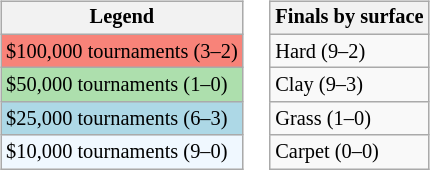<table>
<tr valign=top>
<td><br><table class="wikitable" style="font-size:85%;">
<tr>
<th>Legend</th>
</tr>
<tr style="background:#f88379;">
<td>$100,000 tournaments (3–2)</td>
</tr>
<tr style="background:#addfad;">
<td>$50,000 tournaments (1–0)</td>
</tr>
<tr style="background:lightblue;">
<td>$25,000 tournaments (6–3)</td>
</tr>
<tr style="background:#f0f8ff;">
<td>$10,000 tournaments (9–0)</td>
</tr>
</table>
</td>
<td><br><table class="wikitable" style="font-size:85%;">
<tr>
<th>Finals by surface</th>
</tr>
<tr>
<td>Hard (9–2)</td>
</tr>
<tr>
<td>Clay (9–3)</td>
</tr>
<tr>
<td>Grass (1–0)</td>
</tr>
<tr>
<td>Carpet (0–0)</td>
</tr>
</table>
</td>
</tr>
</table>
